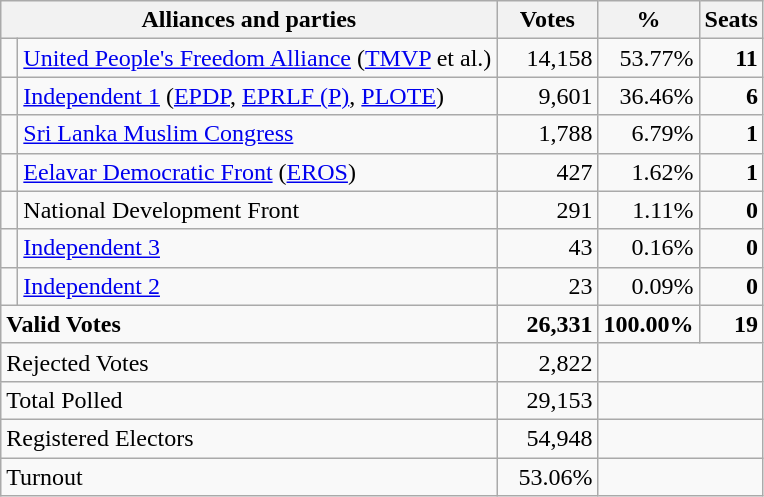<table class="wikitable" border="1" style="text-align:right;">
<tr>
<th valign=bottom align=left colspan=2>Alliances and parties</th>
<th valign=bottom align=center width="60">Votes</th>
<th valign=bottom align=center width="50">%</th>
<th valign=bottom align=center>Seats</th>
</tr>
<tr>
<td bgcolor=> </td>
<td align=left><a href='#'>United People's Freedom Alliance</a> (<a href='#'>TMVP</a> et al.)</td>
<td>14,158</td>
<td>53.77%</td>
<td><strong>11</strong></td>
</tr>
<tr>
<td></td>
<td align=left><a href='#'>Independent 1</a> (<a href='#'>EPDP</a>, <a href='#'>EPRLF (P)</a>, <a href='#'>PLOTE</a>)</td>
<td>9,601</td>
<td>36.46%</td>
<td><strong>6</strong></td>
</tr>
<tr>
<td bgcolor=> </td>
<td align=left><a href='#'>Sri Lanka Muslim Congress</a></td>
<td>1,788</td>
<td>6.79%</td>
<td><strong>1</strong></td>
</tr>
<tr>
<td bgcolor=> </td>
<td align=left><a href='#'>Eelavar Democratic Front</a> (<a href='#'>EROS</a>)</td>
<td>427</td>
<td>1.62%</td>
<td><strong>1</strong></td>
</tr>
<tr>
<td></td>
<td align=left>National Development Front</td>
<td>291</td>
<td>1.11%</td>
<td><strong>0</strong></td>
</tr>
<tr>
<td></td>
<td align=left><a href='#'>Independent 3</a></td>
<td>43</td>
<td>0.16%</td>
<td><strong>0</strong></td>
</tr>
<tr>
<td></td>
<td align=left><a href='#'>Independent 2</a></td>
<td>23</td>
<td>0.09%</td>
<td><strong>0</strong></td>
</tr>
<tr>
<td colspan=2 align=left><strong>Valid Votes</strong></td>
<td><strong>26,331</strong></td>
<td><strong>100.00%</strong></td>
<td><strong>19</strong></td>
</tr>
<tr>
<td colspan=2 align=left>Rejected Votes</td>
<td>2,822</td>
<td colspan=2></td>
</tr>
<tr>
<td colspan=2 align=left>Total Polled</td>
<td>29,153</td>
<td colspan=2></td>
</tr>
<tr>
<td colspan=2 align=left>Registered Electors</td>
<td>54,948</td>
<td colspan=2></td>
</tr>
<tr>
<td colspan=2 align=left>Turnout</td>
<td>53.06%</td>
<td colspan=2></td>
</tr>
</table>
